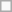<table class=wikitable>
<tr>
<td> </td>
</tr>
</table>
